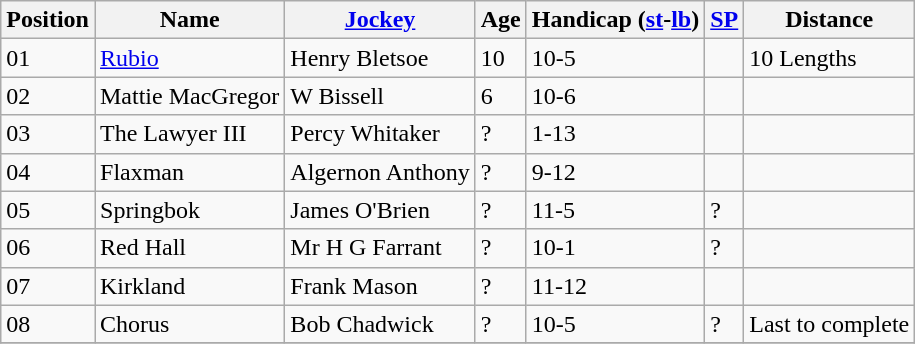<table class="wikitable sortable">
<tr>
<th data-sort-type="number">Position</th>
<th>Name</th>
<th><a href='#'>Jockey</a></th>
<th data-sort-type="number">Age</th>
<th>Handicap (<a href='#'>st</a>-<a href='#'>lb</a>)</th>
<th><a href='#'>SP</a></th>
<th>Distance</th>
</tr>
<tr>
<td>01</td>
<td><a href='#'>Rubio</a></td>
<td>Henry Bletsoe</td>
<td>10</td>
<td>10-5</td>
<td></td>
<td>10 Lengths</td>
</tr>
<tr>
<td>02</td>
<td>Mattie MacGregor</td>
<td>W Bissell</td>
<td>6</td>
<td>10-6</td>
<td></td>
<td></td>
</tr>
<tr>
<td>03</td>
<td>The Lawyer III</td>
<td>Percy Whitaker</td>
<td>?</td>
<td>1-13</td>
<td></td>
<td></td>
</tr>
<tr>
<td>04</td>
<td>Flaxman</td>
<td>Algernon Anthony</td>
<td>?</td>
<td>9-12</td>
<td></td>
<td></td>
</tr>
<tr>
<td>05</td>
<td>Springbok</td>
<td>James O'Brien</td>
<td>?</td>
<td>11-5</td>
<td>?</td>
<td></td>
</tr>
<tr>
<td>06</td>
<td>Red Hall</td>
<td>Mr H G Farrant</td>
<td>?</td>
<td>10-1</td>
<td>?</td>
<td></td>
</tr>
<tr>
<td>07</td>
<td>Kirkland</td>
<td>Frank Mason</td>
<td>?</td>
<td>11-12</td>
<td></td>
<td></td>
</tr>
<tr>
<td>08</td>
<td>Chorus</td>
<td>Bob Chadwick</td>
<td>?</td>
<td>10-5</td>
<td>?</td>
<td>Last to complete</td>
</tr>
<tr>
</tr>
</table>
